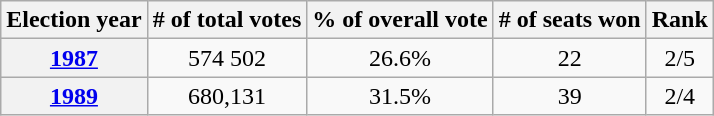<table class="wikitable">
<tr>
<th>Election year</th>
<th># of total votes</th>
<th>% of overall vote</th>
<th># of seats won</th>
<th>Rank</th>
</tr>
<tr>
<th><a href='#'>1987</a></th>
<td style="text-align:center;">574 502 </td>
<td style="text-align:center;">26.6% </td>
<td style="text-align:center;">22 </td>
<td style="text-align:center;">2/5 </td>
</tr>
<tr>
<th><a href='#'>1989</a></th>
<td style="text-align:center;">680,131 </td>
<td style="text-align:center;">31.5% </td>
<td style="text-align:center;">39 </td>
<td style="text-align:center;">2/4 </td>
</tr>
</table>
